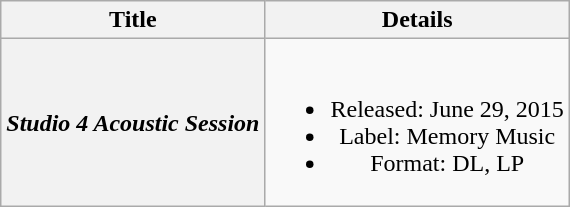<table class="wikitable plainrowheaders" style="text-align:center;">
<tr>
<th scope="col">Title</th>
<th scope="col">Details</th>
</tr>
<tr>
<th scope="row"><em>Studio 4 Acoustic Session</em></th>
<td><br><ul><li>Released: June 29, 2015</li><li>Label: Memory Music</li><li>Format: DL, LP</li></ul></td>
</tr>
</table>
